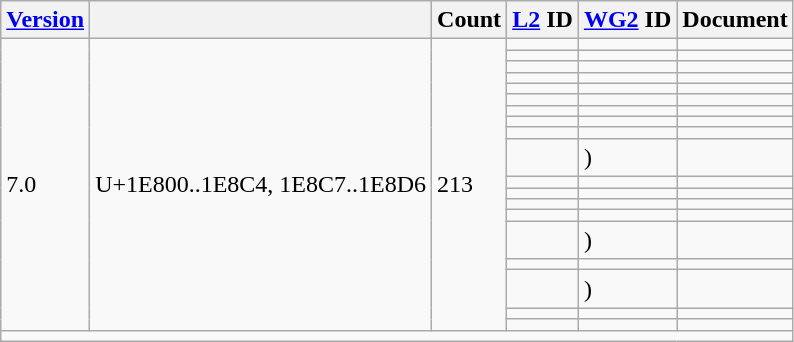<table class="wikitable sticky-header">
<tr>
<th><a href='#'>Version</a></th>
<th></th>
<th>Count</th>
<th><a href='#'>L2</a> ID</th>
<th><a href='#'>WG2</a> ID</th>
<th>Document</th>
</tr>
<tr>
<td rowspan="19">7.0</td>
<td rowspan="19">U+1E800..1E8C4, 1E8C7..1E8D6</td>
<td rowspan="19">213</td>
<td></td>
<td></td>
<td></td>
</tr>
<tr>
<td></td>
<td></td>
<td></td>
</tr>
<tr>
<td></td>
<td></td>
<td></td>
</tr>
<tr>
<td></td>
<td></td>
<td></td>
</tr>
<tr>
<td></td>
<td></td>
<td></td>
</tr>
<tr>
<td></td>
<td></td>
<td></td>
</tr>
<tr>
<td></td>
<td></td>
<td></td>
</tr>
<tr>
<td></td>
<td></td>
<td></td>
</tr>
<tr>
<td></td>
<td></td>
<td></td>
</tr>
<tr>
<td></td>
<td> )</td>
<td></td>
</tr>
<tr>
<td></td>
<td></td>
<td></td>
</tr>
<tr>
<td></td>
<td></td>
<td></td>
</tr>
<tr>
<td></td>
<td></td>
<td></td>
</tr>
<tr>
<td></td>
<td></td>
<td></td>
</tr>
<tr>
<td></td>
<td> )</td>
<td></td>
</tr>
<tr>
<td></td>
<td></td>
<td></td>
</tr>
<tr>
<td></td>
<td> )</td>
<td></td>
</tr>
<tr>
<td></td>
<td></td>
<td></td>
</tr>
<tr>
<td></td>
<td></td>
<td></td>
</tr>
<tr class="sortbottom">
<td colspan="6"></td>
</tr>
</table>
